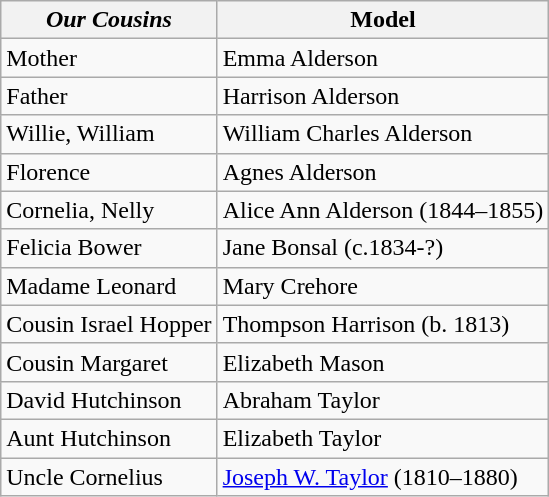<table class="wikitable">
<tr>
<th><em>Our Cousins</em></th>
<th>Model</th>
</tr>
<tr>
<td>Mother</td>
<td>Emma Alderson</td>
</tr>
<tr>
<td>Father</td>
<td>Harrison Alderson</td>
</tr>
<tr>
<td>Willie, William</td>
<td>William Charles Alderson</td>
</tr>
<tr>
<td>Florence</td>
<td>Agnes Alderson</td>
</tr>
<tr>
<td>Cornelia, Nelly</td>
<td>Alice Ann Alderson (1844–1855)</td>
</tr>
<tr>
<td>Felicia Bower</td>
<td>Jane Bonsal (c.1834-?)</td>
</tr>
<tr>
<td>Madame Leonard</td>
<td>Mary Crehore</td>
</tr>
<tr>
<td>Cousin Israel Hopper</td>
<td>Thompson Harrison (b. 1813)</td>
</tr>
<tr>
<td>Cousin Margaret</td>
<td>Elizabeth Mason</td>
</tr>
<tr>
<td>David Hutchinson</td>
<td>Abraham Taylor</td>
</tr>
<tr>
<td>Aunt Hutchinson</td>
<td>Elizabeth Taylor</td>
</tr>
<tr>
<td>Uncle Cornelius</td>
<td><a href='#'>Joseph W. Taylor</a> (1810–1880)</td>
</tr>
</table>
